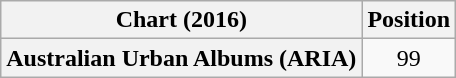<table class="wikitable sortable plainrowheaders" style="text-align:center">
<tr>
<th scope="col">Chart (2016)</th>
<th scope="col">Position</th>
</tr>
<tr>
<th scope="row">Australian Urban Albums (ARIA)</th>
<td>99</td>
</tr>
</table>
